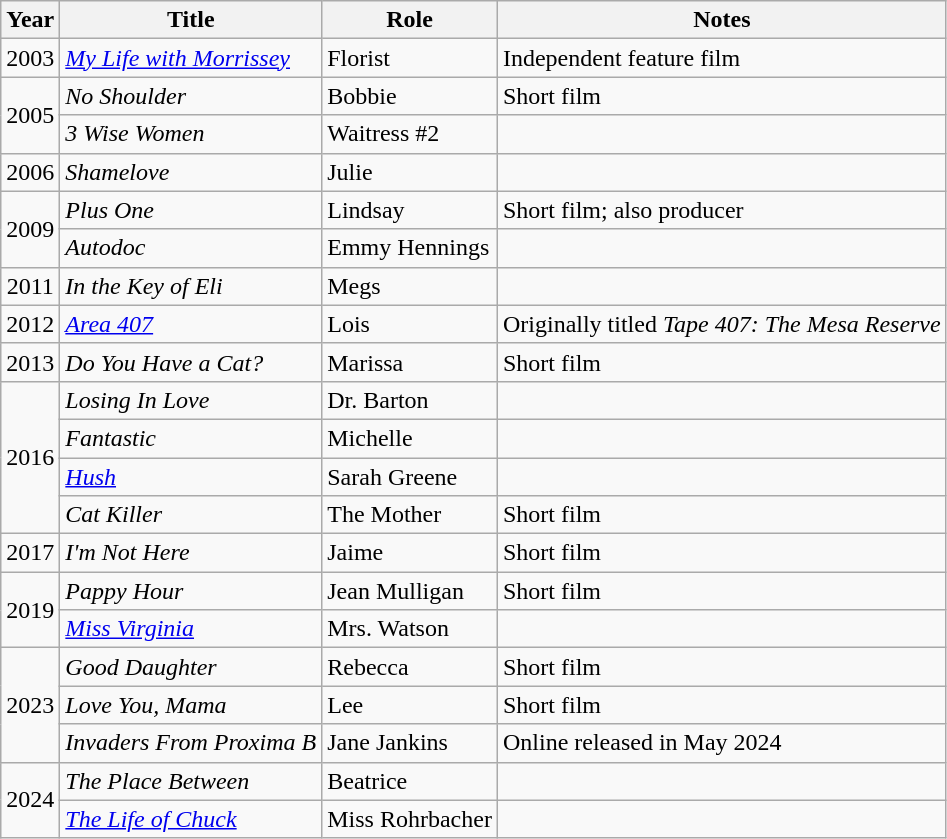<table class="wikitable sortable">
<tr>
<th>Year</th>
<th>Title</th>
<th>Role</th>
<th class="unsortable">Notes</th>
</tr>
<tr>
<td style="text-align: center;">2003</td>
<td><em><a href='#'>My Life with Morrissey</a></em></td>
<td>Florist</td>
<td>Independent feature film</td>
</tr>
<tr>
<td rowspan="2" style="text-align: center;">2005</td>
<td><em>No Shoulder</em></td>
<td>Bobbie</td>
<td>Short film</td>
</tr>
<tr>
<td><em>3 Wise Women</em></td>
<td>Waitress #2</td>
<td></td>
</tr>
<tr>
<td style="text-align: center;">2006</td>
<td><em>Shamelove</em></td>
<td>Julie</td>
<td></td>
</tr>
<tr>
<td rowspan="2" style="text-align: center;">2009</td>
<td><em>Plus One</em></td>
<td>Lindsay</td>
<td>Short film; also producer</td>
</tr>
<tr>
<td><em>Autodoc</em></td>
<td>Emmy Hennings</td>
<td></td>
</tr>
<tr>
<td style="text-align: center;">2011</td>
<td><em>In the Key of Eli</em></td>
<td>Megs</td>
<td></td>
</tr>
<tr>
<td style="text-align: center;">2012</td>
<td><em><a href='#'>Area 407</a></em></td>
<td>Lois</td>
<td>Originally titled <em>Tape 407: The Mesa Reserve</em></td>
</tr>
<tr>
<td style="text-align: center;">2013</td>
<td><em>Do You Have a Cat?</em></td>
<td>Marissa</td>
<td>Short film</td>
</tr>
<tr>
<td rowspan="4" style="text-align: center;">2016</td>
<td><em>Losing In Love</em></td>
<td>Dr. Barton</td>
<td></td>
</tr>
<tr>
<td><em>Fantastic</em></td>
<td>Michelle</td>
<td></td>
</tr>
<tr>
<td><em><a href='#'>Hush</a></em></td>
<td>Sarah Greene</td>
<td></td>
</tr>
<tr>
<td><em>Cat Killer</em></td>
<td>The Mother</td>
<td>Short film</td>
</tr>
<tr>
<td style="text-align: center;">2017</td>
<td><em>I'm Not Here</em></td>
<td>Jaime</td>
<td>Short film</td>
</tr>
<tr>
<td rowspan="2" style="text-align: center;">2019</td>
<td><em>Pappy Hour</em></td>
<td>Jean Mulligan</td>
<td>Short film</td>
</tr>
<tr>
<td><em><a href='#'>Miss Virginia</a></em></td>
<td>Mrs. Watson</td>
<td></td>
</tr>
<tr>
<td rowspan="3" style="text-align: center;">2023</td>
<td><em>Good Daughter</em></td>
<td>Rebecca</td>
<td>Short film</td>
</tr>
<tr>
<td><em>Love You, Mama</em></td>
<td>Lee</td>
<td>Short film</td>
</tr>
<tr>
<td><em>Invaders From Proxima B</em></td>
<td>Jane Jankins</td>
<td>Online released in May 2024</td>
</tr>
<tr>
<td rowspan="2" style="text-align: center;">2024</td>
<td><em>The Place Between</em></td>
<td>Beatrice</td>
<td></td>
</tr>
<tr>
<td><em><a href='#'>The Life of Chuck</a></em></td>
<td>Miss Rohrbacher</td>
<td></td>
</tr>
</table>
